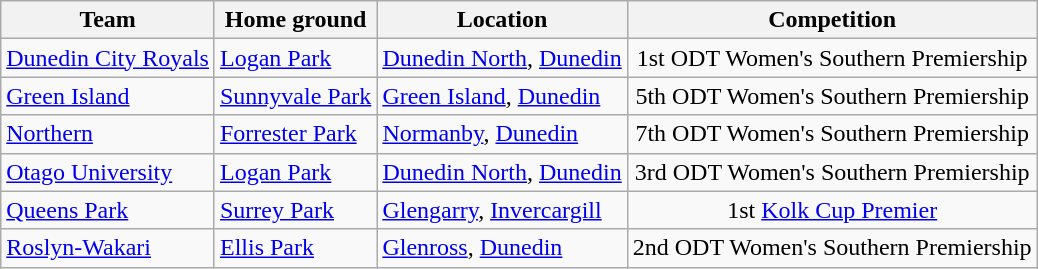<table class="wikitable sortable">
<tr>
<th>Team</th>
<th>Home ground</th>
<th>Location</th>
<th>Competition</th>
</tr>
<tr>
<td><a href='#'>Dunedin City Royals</a></td>
<td><a href='#'>Logan Park</a></td>
<td><a href='#'>Dunedin North</a>, <a href='#'>Dunedin</a></td>
<td align="center">1st ODT Women's Southern Premiership</td>
</tr>
<tr>
<td><a href='#'>Green Island</a></td>
<td><a href='#'>Sunnyvale Park</a></td>
<td><a href='#'>Green Island</a>, <a href='#'>Dunedin</a></td>
<td align="center">5th ODT Women's Southern Premiership</td>
</tr>
<tr>
<td><a href='#'>Northern</a></td>
<td><a href='#'>Forrester Park</a></td>
<td><a href='#'>Normanby</a>, <a href='#'>Dunedin</a></td>
<td align="center">7th ODT Women's Southern Premiership</td>
</tr>
<tr>
<td><a href='#'>Otago University</a></td>
<td><a href='#'>Logan Park</a></td>
<td><a href='#'>Dunedin North</a>, <a href='#'>Dunedin</a></td>
<td align="center">3rd ODT Women's Southern Premiership</td>
</tr>
<tr>
<td><a href='#'>Queens Park</a></td>
<td><a href='#'>Surrey Park</a></td>
<td><a href='#'>Glengarry</a>, <a href='#'>Invercargill</a></td>
<td align="center">1st <a href='#'>Kolk Cup Premier</a></td>
</tr>
<tr>
<td><a href='#'>Roslyn-Wakari</a></td>
<td><a href='#'>Ellis Park</a></td>
<td><a href='#'>Glenross</a>, <a href='#'>Dunedin</a></td>
<td align="center">2nd ODT Women's Southern Premiership</td>
</tr>
</table>
